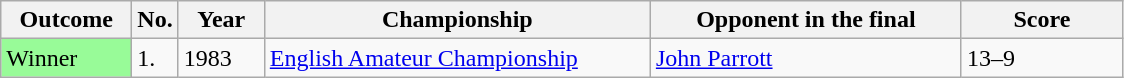<table class="sortable wikitable">
<tr>
<th width="80">Outcome</th>
<th width="20">No.</th>
<th width="50">Year</th>
<th width="250">Championship</th>
<th width="200">Opponent in the final</th>
<th width="100">Score</th>
</tr>
<tr>
<td style="background:#98FB98">Winner</td>
<td>1.</td>
<td>1983</td>
<td><a href='#'>English Amateur Championship</a></td>
<td> <a href='#'>John Parrott</a></td>
<td>13–9</td>
</tr>
</table>
